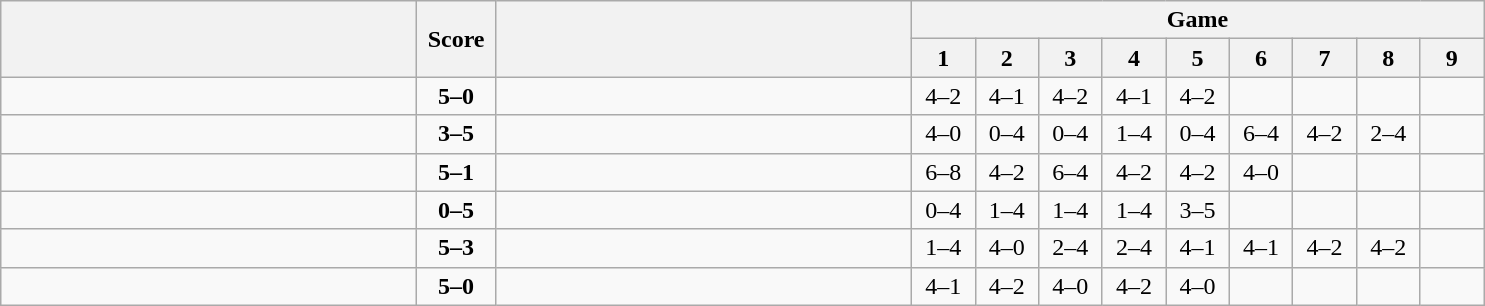<table class="wikitable" style="text-align: center;">
<tr>
<th rowspan=2 align="right" width="270"></th>
<th rowspan=2 width="45">Score</th>
<th rowspan=2 align="left" width="270"></th>
<th colspan=9>Game</th>
</tr>
<tr>
<th width="35">1</th>
<th width="35">2</th>
<th width="35">3</th>
<th width="35">4</th>
<th width="35">5</th>
<th width="35">6</th>
<th width="35">7</th>
<th width="35">8</th>
<th width="35">9</th>
</tr>
<tr>
<td align=left><strong><br></strong></td>
<td align=center><strong>5–0</strong></td>
<td align=left><br></td>
<td>4–2</td>
<td>4–1</td>
<td>4–2</td>
<td>4–1</td>
<td>4–2</td>
<td></td>
<td></td>
<td></td>
<td></td>
</tr>
<tr>
<td align=left><br></td>
<td align=center><strong>3–5</strong></td>
<td align=left><strong><br></strong></td>
<td>4–0</td>
<td>0–4</td>
<td>0–4</td>
<td>1–4</td>
<td>0–4</td>
<td>6–4</td>
<td>4–2</td>
<td>2–4</td>
<td></td>
</tr>
<tr>
<td align=left><strong><br></strong></td>
<td align=center><strong>5–1</strong></td>
<td align=left><br></td>
<td>6–8</td>
<td>4–2</td>
<td>6–4</td>
<td>4–2</td>
<td>4–2</td>
<td>4–0</td>
<td></td>
<td></td>
<td></td>
</tr>
<tr>
<td align=left><br></td>
<td align=center><strong>0–5</strong></td>
<td align=left><strong><br></strong></td>
<td>0–4</td>
<td>1–4</td>
<td>1–4</td>
<td>1–4</td>
<td>3–5</td>
<td></td>
<td></td>
<td></td>
<td></td>
</tr>
<tr>
<td align=left><strong><br></strong></td>
<td align=center><strong>5–3</strong></td>
<td align=left><br></td>
<td>1–4</td>
<td>4–0</td>
<td>2–4</td>
<td>2–4</td>
<td>4–1</td>
<td>4–1</td>
<td>4–2</td>
<td>4–2</td>
<td></td>
</tr>
<tr>
<td align=left><strong><br></strong></td>
<td align=center><strong>5–0</strong></td>
<td align=left><br></td>
<td>4–1</td>
<td>4–2</td>
<td>4–0</td>
<td>4–2</td>
<td>4–0</td>
<td></td>
<td></td>
<td></td>
<td></td>
</tr>
</table>
